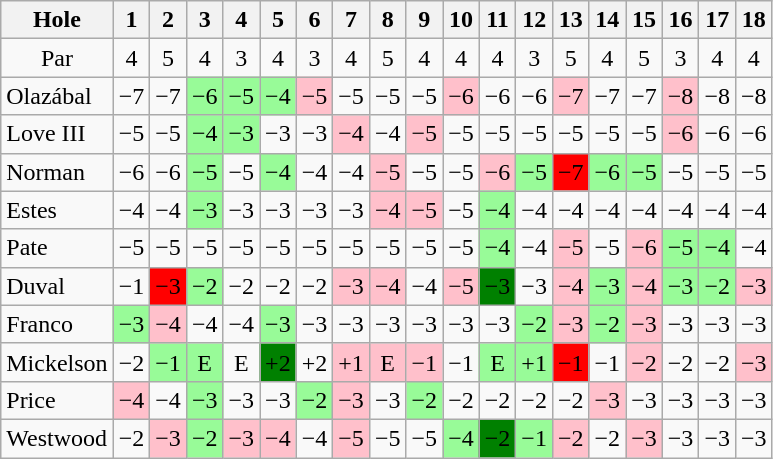<table class="wikitable" style="text-align:center">
<tr>
<th>Hole</th>
<th>1</th>
<th>2</th>
<th>3</th>
<th>4</th>
<th>5</th>
<th>6</th>
<th>7</th>
<th>8</th>
<th>9</th>
<th>10</th>
<th>11</th>
<th>12</th>
<th>13</th>
<th>14</th>
<th>15</th>
<th>16</th>
<th>17</th>
<th>18</th>
</tr>
<tr>
<td>Par</td>
<td>4</td>
<td>5</td>
<td>4</td>
<td>3</td>
<td>4</td>
<td>3</td>
<td>4</td>
<td>5</td>
<td>4</td>
<td>4</td>
<td>4</td>
<td>3</td>
<td>5</td>
<td>4</td>
<td>5</td>
<td>3</td>
<td>4</td>
<td>4</td>
</tr>
<tr>
<td align=left> Olazábal</td>
<td>−7</td>
<td>−7</td>
<td style="background: PaleGreen;">−6</td>
<td style="background: PaleGreen;">−5</td>
<td style="background: PaleGreen;">−4</td>
<td style="background: Pink;">−5</td>
<td>−5</td>
<td>−5</td>
<td>−5</td>
<td style="background: Pink;">−6</td>
<td>−6</td>
<td>−6</td>
<td style="background: Pink;">−7</td>
<td>−7</td>
<td>−7</td>
<td style="background: Pink;">−8</td>
<td>−8</td>
<td>−8</td>
</tr>
<tr>
<td align=left> Love III</td>
<td>−5</td>
<td>−5</td>
<td style="background: PaleGreen;">−4</td>
<td style="background: PaleGreen;">−3</td>
<td>−3</td>
<td>−3</td>
<td style="background: Pink;">−4</td>
<td>−4</td>
<td style="background: Pink;">−5</td>
<td>−5</td>
<td>−5</td>
<td>−5</td>
<td>−5</td>
<td>−5</td>
<td>−5</td>
<td style="background: Pink;">−6</td>
<td>−6</td>
<td>−6</td>
</tr>
<tr>
<td align=left> Norman</td>
<td>−6</td>
<td>−6</td>
<td style="background: PaleGreen;">−5</td>
<td>−5</td>
<td style="background: PaleGreen;">−4</td>
<td>−4</td>
<td>−4</td>
<td style="background: Pink;">−5</td>
<td>−5</td>
<td>−5</td>
<td style="background: Pink;">−6</td>
<td style="background: PaleGreen;">−5</td>
<td style="background: Red;">−7</td>
<td style="background: PaleGreen;">−6</td>
<td style="background: PaleGreen;">−5</td>
<td>−5</td>
<td>−5</td>
<td>−5</td>
</tr>
<tr>
<td align=left> Estes</td>
<td>−4</td>
<td>−4</td>
<td style="background: PaleGreen;">−3</td>
<td>−3</td>
<td>−3</td>
<td>−3</td>
<td>−3</td>
<td style="background: Pink;">−4</td>
<td style="background: Pink;">−5</td>
<td>−5</td>
<td style="background: PaleGreen;">−4</td>
<td>−4</td>
<td>−4</td>
<td>−4</td>
<td>−4</td>
<td>−4</td>
<td>−4</td>
<td>−4</td>
</tr>
<tr>
<td align=left> Pate</td>
<td>−5</td>
<td>−5</td>
<td>−5</td>
<td>−5</td>
<td>−5</td>
<td>−5</td>
<td>−5</td>
<td>−5</td>
<td>−5</td>
<td>−5</td>
<td style="background: PaleGreen;">−4</td>
<td>−4</td>
<td style="background: Pink;">−5</td>
<td>−5</td>
<td style="background: Pink;">−6</td>
<td style="background: PaleGreen;">−5</td>
<td style="background: PaleGreen;">−4</td>
<td>−4</td>
</tr>
<tr>
<td align=left> Duval</td>
<td>−1</td>
<td style="background: Red;">−3</td>
<td style="background: PaleGreen;">−2</td>
<td>−2</td>
<td>−2</td>
<td>−2</td>
<td style="background: Pink;">−3</td>
<td style="background: Pink;">−4</td>
<td>−4</td>
<td style="background: Pink;">−5</td>
<td style="background: Green;">−3</td>
<td>−3</td>
<td style="background: Pink;">−4</td>
<td style="background: PaleGreen;">−3</td>
<td style="background: Pink;">−4</td>
<td style="background: PaleGreen;">−3</td>
<td style="background: PaleGreen;">−2</td>
<td style="background: Pink;">−3</td>
</tr>
<tr>
<td align=left> Franco</td>
<td style="background: PaleGreen;">−3</td>
<td style="background: Pink;">−4</td>
<td>−4</td>
<td>−4</td>
<td style="background: PaleGreen;">−3</td>
<td>−3</td>
<td>−3</td>
<td>−3</td>
<td>−3</td>
<td>−3</td>
<td>−3</td>
<td style="background: PaleGreen;">−2</td>
<td style="background: Pink;">−3</td>
<td style="background: PaleGreen;">−2</td>
<td style="background: Pink;">−3</td>
<td>−3</td>
<td>−3</td>
<td>−3</td>
</tr>
<tr>
<td align=left> Mickelson</td>
<td>−2</td>
<td style="background: PaleGreen;">−1</td>
<td style="background: PaleGreen;">E</td>
<td>E</td>
<td style="background: Green;">+2</td>
<td>+2</td>
<td style="background: Pink;">+1</td>
<td style="background: Pink;">E</td>
<td style="background: Pink;">−1</td>
<td>−1</td>
<td style="background: PaleGreen;">E</td>
<td style="background: PaleGreen;">+1</td>
<td style="background: Red;">−1</td>
<td>−1</td>
<td style="background: Pink;">−2</td>
<td>−2</td>
<td>−2</td>
<td style="background: Pink;">−3</td>
</tr>
<tr>
<td align=left> Price</td>
<td style="background: Pink;">−4</td>
<td>−4</td>
<td style="background: PaleGreen;">−3</td>
<td>−3</td>
<td>−3</td>
<td style="background: PaleGreen;">−2</td>
<td style="background: Pink;">−3</td>
<td>−3</td>
<td style="background: PaleGreen;">−2</td>
<td>−2</td>
<td>−2</td>
<td>−2</td>
<td>−2</td>
<td style="background: Pink;">−3</td>
<td>−3</td>
<td>−3</td>
<td>−3</td>
<td>−3</td>
</tr>
<tr>
<td align=left> Westwood</td>
<td>−2</td>
<td style="background: Pink;">−3</td>
<td style="background: PaleGreen;">−2</td>
<td style="background: Pink;">−3</td>
<td style="background: Pink;">−4</td>
<td>−4</td>
<td style="background: Pink;">−5</td>
<td>−5</td>
<td>−5</td>
<td style="background: PaleGreen;">−4</td>
<td style="background: Green;">−2</td>
<td style="background: PaleGreen;">−1</td>
<td style="background: Pink;">−2</td>
<td>−2</td>
<td style="background: Pink;">−3</td>
<td>−3</td>
<td>−3</td>
<td>−3</td>
</tr>
</table>
